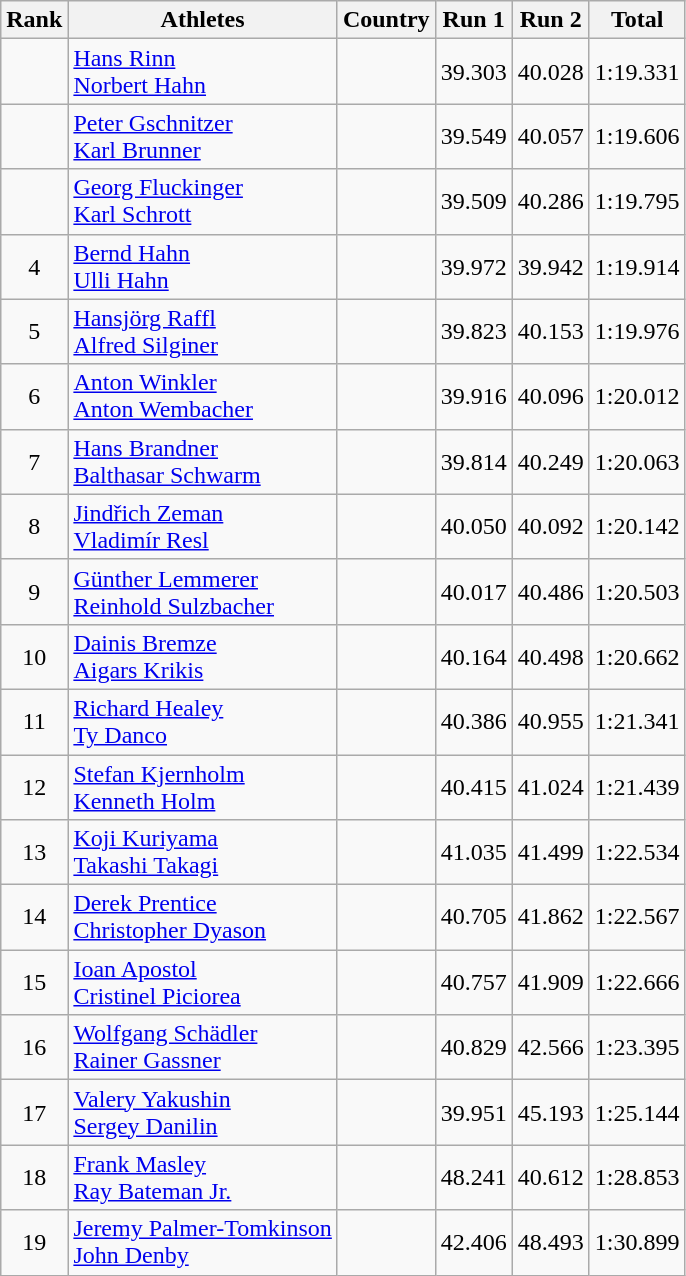<table class="wikitable sortable" style="text-align:center">
<tr>
<th>Rank</th>
<th>Athletes</th>
<th>Country</th>
<th>Run 1</th>
<th>Run 2</th>
<th>Total</th>
</tr>
<tr>
<td></td>
<td align=left><a href='#'>Hans Rinn</a> <br> <a href='#'>Norbert Hahn</a></td>
<td align=left></td>
<td>39.303</td>
<td>40.028</td>
<td>1:19.331</td>
</tr>
<tr>
<td></td>
<td align=left><a href='#'>Peter Gschnitzer</a> <br> <a href='#'>Karl Brunner</a></td>
<td align=left></td>
<td>39.549</td>
<td>40.057</td>
<td>1:19.606</td>
</tr>
<tr>
<td></td>
<td align=left><a href='#'>Georg Fluckinger</a> <br> <a href='#'>Karl Schrott</a></td>
<td align=left></td>
<td>39.509</td>
<td>40.286</td>
<td>1:19.795</td>
</tr>
<tr>
<td>4</td>
<td align=left><a href='#'>Bernd Hahn</a> <br> <a href='#'>Ulli Hahn</a></td>
<td align=left></td>
<td>39.972</td>
<td>39.942</td>
<td>1:19.914</td>
</tr>
<tr>
<td>5</td>
<td align=left><a href='#'>Hansjörg Raffl</a> <br> <a href='#'>Alfred Silginer</a></td>
<td align=left></td>
<td>39.823</td>
<td>40.153</td>
<td>1:19.976</td>
</tr>
<tr>
<td>6</td>
<td align=left><a href='#'>Anton Winkler</a> <br> <a href='#'>Anton Wembacher</a></td>
<td align=left></td>
<td>39.916</td>
<td>40.096</td>
<td>1:20.012</td>
</tr>
<tr>
<td>7</td>
<td align=left><a href='#'>Hans Brandner</a> <br> <a href='#'>Balthasar Schwarm</a></td>
<td align=left></td>
<td>39.814</td>
<td>40.249</td>
<td>1:20.063</td>
</tr>
<tr>
<td>8</td>
<td align=left><a href='#'>Jindřich Zeman</a> <br> <a href='#'>Vladimír Resl</a></td>
<td align=left></td>
<td>40.050</td>
<td>40.092</td>
<td>1:20.142</td>
</tr>
<tr>
<td>9</td>
<td align=left><a href='#'>Günther Lemmerer</a> <br> <a href='#'>Reinhold Sulzbacher</a></td>
<td align=left></td>
<td>40.017</td>
<td>40.486</td>
<td>1:20.503</td>
</tr>
<tr>
<td>10</td>
<td align=left><a href='#'>Dainis Bremze</a> <br> <a href='#'>Aigars Krikis</a></td>
<td align=left></td>
<td>40.164</td>
<td>40.498</td>
<td>1:20.662</td>
</tr>
<tr>
<td>11</td>
<td align=left><a href='#'>Richard Healey</a> <br> <a href='#'>Ty Danco</a></td>
<td align=left></td>
<td>40.386</td>
<td>40.955</td>
<td>1:21.341</td>
</tr>
<tr>
<td>12</td>
<td align=left><a href='#'>Stefan Kjernholm</a> <br> <a href='#'>Kenneth Holm</a></td>
<td align=left></td>
<td>40.415</td>
<td>41.024</td>
<td>1:21.439</td>
</tr>
<tr>
<td>13</td>
<td align=left><a href='#'>Koji Kuriyama</a> <br> <a href='#'>Takashi Takagi</a></td>
<td align=left></td>
<td>41.035</td>
<td>41.499</td>
<td>1:22.534</td>
</tr>
<tr>
<td>14</td>
<td align=left><a href='#'>Derek Prentice</a> <br> <a href='#'>Christopher Dyason</a></td>
<td align=left></td>
<td>40.705</td>
<td>41.862</td>
<td>1:22.567</td>
</tr>
<tr>
<td>15</td>
<td align=left><a href='#'>Ioan Apostol</a> <br> <a href='#'>Cristinel Piciorea</a></td>
<td align=left></td>
<td>40.757</td>
<td>41.909</td>
<td>1:22.666</td>
</tr>
<tr>
<td>16</td>
<td align=left><a href='#'>Wolfgang Schädler</a> <br> <a href='#'>Rainer Gassner</a></td>
<td align=left></td>
<td>40.829</td>
<td>42.566</td>
<td>1:23.395</td>
</tr>
<tr>
<td>17</td>
<td align=left><a href='#'>Valery Yakushin</a> <br> <a href='#'>Sergey Danilin</a></td>
<td align=left></td>
<td>39.951</td>
<td>45.193</td>
<td>1:25.144</td>
</tr>
<tr>
<td>18</td>
<td align=left><a href='#'>Frank Masley</a> <br> <a href='#'>Ray Bateman Jr.</a></td>
<td align=left></td>
<td>48.241</td>
<td>40.612</td>
<td>1:28.853</td>
</tr>
<tr>
<td>19</td>
<td align=left><a href='#'>Jeremy Palmer-Tomkinson</a> <br> <a href='#'>John Denby</a></td>
<td align=left></td>
<td>42.406</td>
<td>48.493</td>
<td>1:30.899</td>
</tr>
</table>
